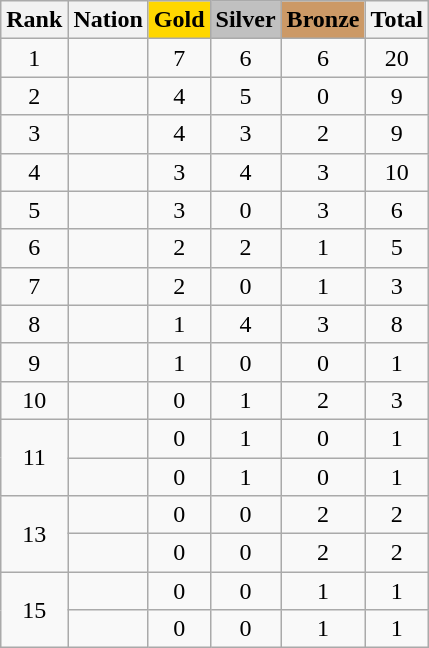<table class="wikitable sortable" style="text-align:center">
<tr>
<th>Rank</th>
<th>Nation</th>
<th style="background-color:gold">Gold</th>
<th style="background-color:silver">Silver</th>
<th style="background-color:#cc9966">Bronze</th>
<th>Total</th>
</tr>
<tr>
<td>1</td>
<td align=left></td>
<td>7</td>
<td>6</td>
<td>6</td>
<td>20</td>
</tr>
<tr>
<td>2</td>
<td align=left></td>
<td>4</td>
<td>5</td>
<td>0</td>
<td>9</td>
</tr>
<tr>
<td>3</td>
<td align=left></td>
<td>4</td>
<td>3</td>
<td>2</td>
<td>9</td>
</tr>
<tr>
<td>4</td>
<td align=left></td>
<td>3</td>
<td>4</td>
<td>3</td>
<td>10</td>
</tr>
<tr>
<td>5</td>
<td align=left></td>
<td>3</td>
<td>0</td>
<td>3</td>
<td>6</td>
</tr>
<tr>
<td>6</td>
<td align=left></td>
<td>2</td>
<td>2</td>
<td>1</td>
<td>5</td>
</tr>
<tr>
<td>7</td>
<td align=left></td>
<td>2</td>
<td>0</td>
<td>1</td>
<td>3</td>
</tr>
<tr>
<td>8</td>
<td align=left></td>
<td>1</td>
<td>4</td>
<td>3</td>
<td>8</td>
</tr>
<tr>
<td>9</td>
<td align=left></td>
<td>1</td>
<td>0</td>
<td>0</td>
<td>1</td>
</tr>
<tr>
<td>10</td>
<td align=left></td>
<td>0</td>
<td>1</td>
<td>2</td>
<td>3</td>
</tr>
<tr>
<td rowspan=2>11</td>
<td align=left></td>
<td>0</td>
<td>1</td>
<td>0</td>
<td>1</td>
</tr>
<tr>
<td align=left></td>
<td>0</td>
<td>1</td>
<td>0</td>
<td>1</td>
</tr>
<tr>
<td rowspan=2>13</td>
<td align=left></td>
<td>0</td>
<td>0</td>
<td>2</td>
<td>2</td>
</tr>
<tr>
<td align=left></td>
<td>0</td>
<td>0</td>
<td>2</td>
<td>2</td>
</tr>
<tr>
<td rowspan=2>15</td>
<td align=left></td>
<td>0</td>
<td>0</td>
<td>1</td>
<td>1</td>
</tr>
<tr>
<td align=left></td>
<td>0</td>
<td>0</td>
<td>1</td>
<td>1</td>
</tr>
</table>
